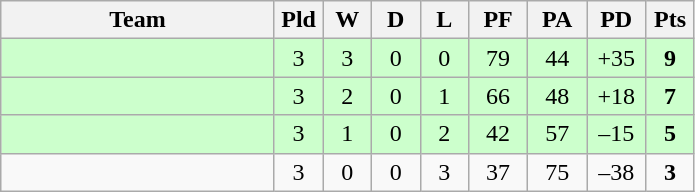<table class="wikitable" style="text-align:center;">
<tr>
<th width=175>Team</th>
<th width=25 abbr="Played">Pld</th>
<th width=25 abbr="Won">W</th>
<th width=25 abbr="Drawn">D</th>
<th width=25 abbr="Lost">L</th>
<th width=32 abbr="Points for">PF</th>
<th width=32 abbr="Points against">PA</th>
<th width=32 abbr="Points difference">PD</th>
<th width=25 abbr="Points">Pts</th>
</tr>
<tr bgcolor=ccffcc>
<td align=left></td>
<td>3</td>
<td>3</td>
<td>0</td>
<td>0</td>
<td>79</td>
<td>44</td>
<td>+35</td>
<td><strong>9</strong></td>
</tr>
<tr bgcolor=ccffcc>
<td align=left></td>
<td>3</td>
<td>2</td>
<td>0</td>
<td>1</td>
<td>66</td>
<td>48</td>
<td>+18</td>
<td><strong>7</strong></td>
</tr>
<tr bgcolor=ccffcc>
<td align=left></td>
<td>3</td>
<td>1</td>
<td>0</td>
<td>2</td>
<td>42</td>
<td>57</td>
<td>–15</td>
<td><strong>5</strong></td>
</tr>
<tr>
<td align=left></td>
<td>3</td>
<td>0</td>
<td>0</td>
<td>3</td>
<td>37</td>
<td>75</td>
<td>–38</td>
<td><strong>3</strong></td>
</tr>
</table>
